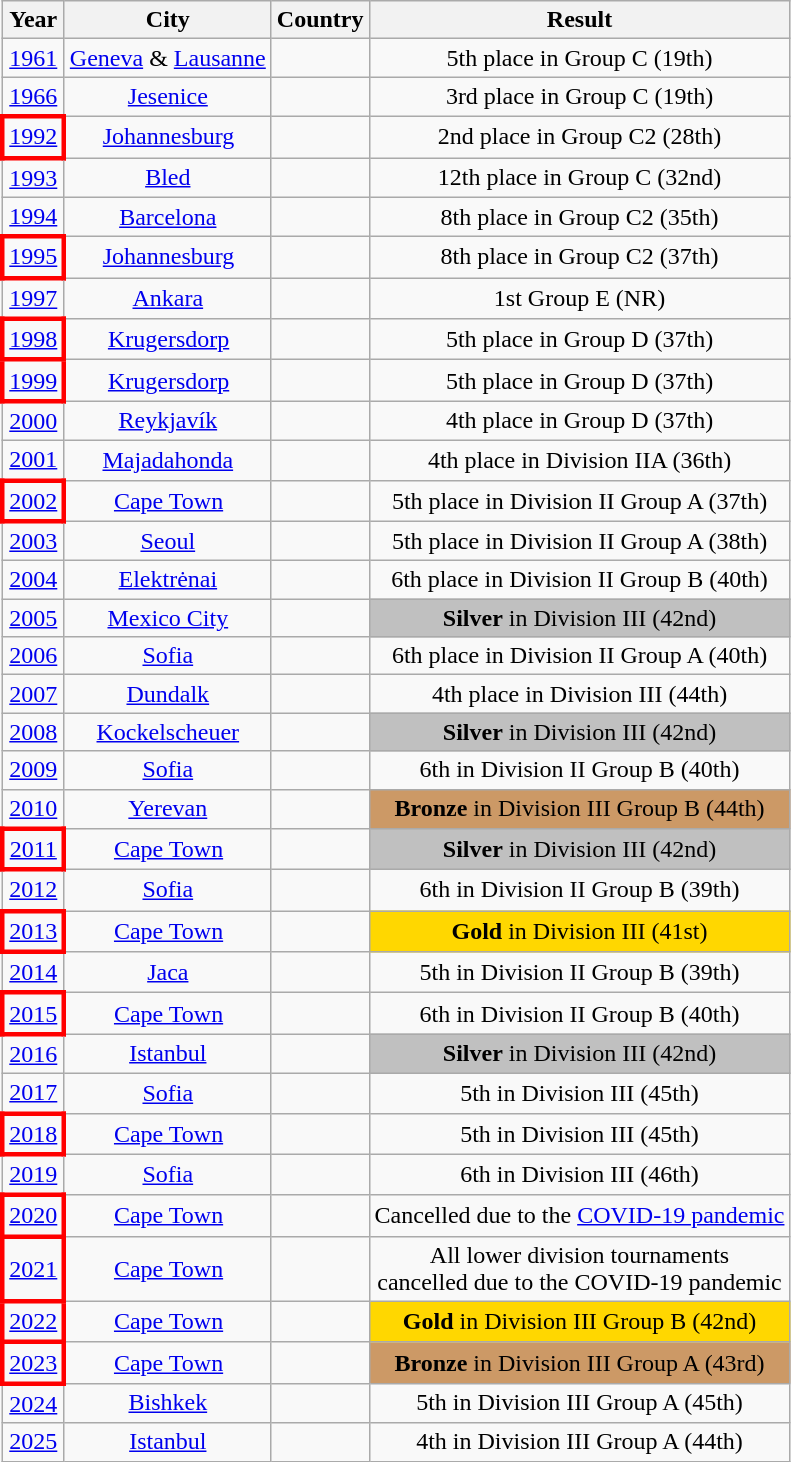<table class="wikitable" style="text-align:center;">
<tr>
<th>Year</th>
<th>City</th>
<th>Country</th>
<th>Result</th>
</tr>
<tr>
<td><a href='#'>1961</a></td>
<td><a href='#'>Geneva</a> & <a href='#'>Lausanne</a></td>
<td></td>
<td>5th place in Group C (19th)</td>
</tr>
<tr>
<td><a href='#'>1966</a></td>
<td><a href='#'>Jesenice</a></td>
<td></td>
<td>3rd place in Group C (19th)</td>
</tr>
<tr>
<td style="border: 3px solid red"><a href='#'>1992</a></td>
<td><a href='#'>Johannesburg</a></td>
<td></td>
<td>2nd place in Group C2 (28th)</td>
</tr>
<tr>
<td><a href='#'>1993</a></td>
<td><a href='#'>Bled</a></td>
<td></td>
<td>12th place in Group C (32nd)</td>
</tr>
<tr>
<td><a href='#'>1994</a></td>
<td><a href='#'>Barcelona</a></td>
<td></td>
<td>8th place in Group C2 (35th)</td>
</tr>
<tr>
<td style="border: 3px solid red"><a href='#'>1995</a></td>
<td><a href='#'>Johannesburg</a></td>
<td></td>
<td>8th place in Group C2 (37th)</td>
</tr>
<tr>
<td><a href='#'>1997</a></td>
<td><a href='#'>Ankara</a></td>
<td></td>
<td>1st Group E (NR)</td>
</tr>
<tr>
<td style="border: 3px solid red"><a href='#'>1998</a></td>
<td><a href='#'>Krugersdorp</a></td>
<td></td>
<td>5th place in Group D (37th)</td>
</tr>
<tr>
<td style="border: 3px solid red"><a href='#'>1999</a></td>
<td><a href='#'>Krugersdorp</a></td>
<td></td>
<td>5th place in Group D (37th)</td>
</tr>
<tr>
<td><a href='#'>2000</a></td>
<td><a href='#'>Reykjavík</a></td>
<td></td>
<td>4th place in Group D (37th)</td>
</tr>
<tr>
<td><a href='#'>2001</a></td>
<td><a href='#'>Majadahonda</a></td>
<td></td>
<td>4th place in Division IIA (36th)</td>
</tr>
<tr>
<td style="border: 3px solid red"><a href='#'>2002</a></td>
<td><a href='#'>Cape Town</a></td>
<td></td>
<td>5th place in Division II Group A (37th)</td>
</tr>
<tr>
<td><a href='#'>2003</a></td>
<td><a href='#'>Seoul</a></td>
<td></td>
<td>5th place in Division II Group A (38th)</td>
</tr>
<tr>
<td><a href='#'>2004</a></td>
<td><a href='#'>Elektrėnai</a></td>
<td></td>
<td>6th place in Division II Group B (40th)</td>
</tr>
<tr>
<td><a href='#'>2005</a></td>
<td><a href='#'>Mexico City</a></td>
<td></td>
<td bgcolor=silver align=center><strong>Silver</strong> in Division III (42nd)</td>
</tr>
<tr>
<td><a href='#'>2006</a></td>
<td><a href='#'>Sofia</a></td>
<td></td>
<td>6th place in Division II Group A (40th)</td>
</tr>
<tr>
<td><a href='#'>2007</a></td>
<td><a href='#'>Dundalk</a></td>
<td></td>
<td>4th place in Division III (44th)</td>
</tr>
<tr>
<td><a href='#'>2008</a></td>
<td><a href='#'>Kockelscheuer</a></td>
<td></td>
<td bgcolor=silver align=center><strong>Silver</strong> in Division III (42nd)</td>
</tr>
<tr>
<td><a href='#'>2009</a></td>
<td><a href='#'>Sofia</a></td>
<td></td>
<td>6th in Division II Group B (40th)</td>
</tr>
<tr>
<td><a href='#'>2010</a></td>
<td><a href='#'>Yerevan</a></td>
<td></td>
<td bgcolor=#cc9966 align=center><strong>Bronze</strong> in Division III Group B (44th)</td>
</tr>
<tr>
<td style="border: 3px solid red"><a href='#'>2011</a></td>
<td><a href='#'>Cape Town</a></td>
<td></td>
<td bgcolor=silver align=center><strong>Silver</strong> in Division III (42nd)</td>
</tr>
<tr>
<td><a href='#'>2012</a></td>
<td><a href='#'>Sofia</a></td>
<td></td>
<td>6th in Division II Group B (39th)</td>
</tr>
<tr>
<td style="border: 3px solid red"><a href='#'>2013</a></td>
<td><a href='#'>Cape Town</a></td>
<td></td>
<td bgcolor=gold align=center><strong>Gold</strong> in Division III (41st)</td>
</tr>
<tr>
<td><a href='#'>2014</a></td>
<td><a href='#'>Jaca</a></td>
<td></td>
<td>5th in Division II Group B (39th)</td>
</tr>
<tr>
<td style="border: 3px solid red"><a href='#'>2015</a></td>
<td><a href='#'>Cape Town</a></td>
<td></td>
<td>6th in Division II Group B (40th)</td>
</tr>
<tr>
<td><a href='#'>2016</a></td>
<td><a href='#'>Istanbul</a></td>
<td></td>
<td bgcolor=silver align=center><strong>Silver</strong> in Division III (42nd)</td>
</tr>
<tr>
<td><a href='#'>2017</a></td>
<td><a href='#'>Sofia</a></td>
<td></td>
<td>5th in Division III (45th)</td>
</tr>
<tr>
<td style="border: 3px solid red"><a href='#'>2018</a></td>
<td><a href='#'>Cape Town</a></td>
<td></td>
<td>5th in Division III (45th)</td>
</tr>
<tr>
<td><a href='#'>2019</a></td>
<td><a href='#'>Sofia</a></td>
<td></td>
<td>6th in Division III (46th)</td>
</tr>
<tr>
<td style="border: 3px solid red"><a href='#'>2020</a></td>
<td><a href='#'>Cape Town</a></td>
<td></td>
<td>Cancelled due to the <a href='#'>COVID-19 pandemic</a></td>
</tr>
<tr>
<td style="border: 3px solid red"><a href='#'>2021</a></td>
<td><a href='#'>Cape Town</a></td>
<td></td>
<td>All lower division tournaments<br>cancelled due to the COVID-19 pandemic</td>
</tr>
<tr>
<td style="border: 3px solid red"><a href='#'>2022</a></td>
<td><a href='#'>Cape Town</a></td>
<td></td>
<td bgcolor=gold align=center><strong>Gold</strong> in Division III Group B (42nd)</td>
</tr>
<tr>
<td style="border: 3px solid red"><a href='#'>2023</a></td>
<td><a href='#'>Cape Town</a></td>
<td></td>
<td bgcolor=#cc9966 align=center><strong>Bronze</strong> in Division III Group A (43rd)</td>
</tr>
<tr>
<td><a href='#'>2024</a></td>
<td><a href='#'>Bishkek</a></td>
<td></td>
<td>5th in Division III Group A (45th)</td>
</tr>
<tr>
<td><a href='#'>2025</a></td>
<td><a href='#'>Istanbul</a></td>
<td></td>
<td>4th in Division III Group A (44th)</td>
</tr>
</table>
